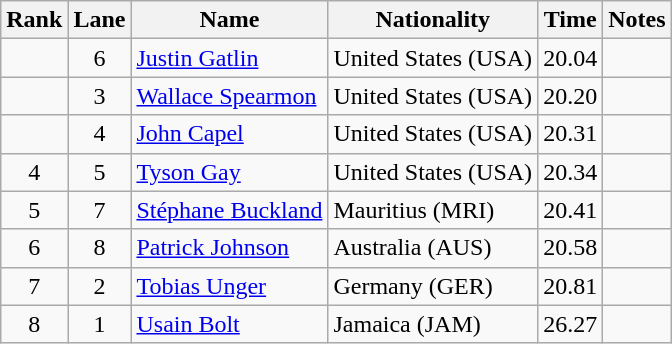<table class="wikitable sortable" style="text-align:center">
<tr>
<th>Rank</th>
<th>Lane</th>
<th>Name</th>
<th>Nationality</th>
<th>Time</th>
<th>Notes</th>
</tr>
<tr>
<td></td>
<td>6</td>
<td align=left><a href='#'>Justin Gatlin</a></td>
<td align=left> United States (USA)</td>
<td>20.04</td>
<td></td>
</tr>
<tr>
<td></td>
<td>3</td>
<td align=left><a href='#'>Wallace Spearmon</a></td>
<td align=left> United States (USA)</td>
<td>20.20</td>
<td></td>
</tr>
<tr>
<td></td>
<td>4</td>
<td align=left><a href='#'>John Capel</a></td>
<td align=left> United States (USA)</td>
<td>20.31</td>
<td></td>
</tr>
<tr>
<td>4</td>
<td>5</td>
<td align=left><a href='#'>Tyson Gay</a></td>
<td align=left> United States (USA)</td>
<td>20.34</td>
<td></td>
</tr>
<tr>
<td>5</td>
<td>7</td>
<td align=left><a href='#'>Stéphane Buckland</a></td>
<td align=left> Mauritius (MRI)</td>
<td>20.41</td>
<td></td>
</tr>
<tr>
<td>6</td>
<td>8</td>
<td align=left><a href='#'>Patrick Johnson</a></td>
<td align=left> Australia (AUS)</td>
<td>20.58</td>
<td></td>
</tr>
<tr>
<td>7</td>
<td>2</td>
<td align=left><a href='#'>Tobias Unger</a></td>
<td align=left> Germany (GER)</td>
<td>20.81</td>
<td></td>
</tr>
<tr>
<td>8</td>
<td>1</td>
<td align=left><a href='#'>Usain Bolt</a></td>
<td align=left> Jamaica (JAM)</td>
<td>26.27</td>
<td></td>
</tr>
</table>
